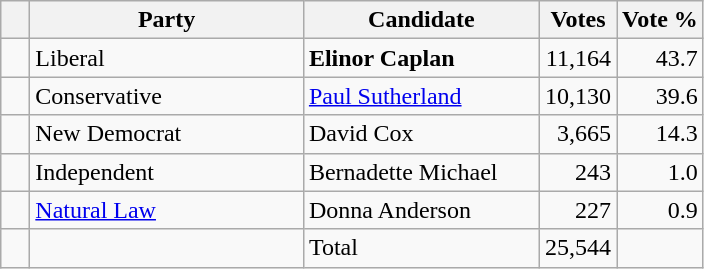<table class="wikitable">
<tr>
<th></th>
<th scope="col" width="175">Party</th>
<th scope="col" width="150">Candidate</th>
<th>Votes</th>
<th>Vote %</th>
</tr>
<tr>
<td>   </td>
<td>Liberal</td>
<td><strong>Elinor Caplan</strong></td>
<td align=right>11,164</td>
<td align=right>43.7</td>
</tr>
<tr>
<td>   </td>
<td>Conservative</td>
<td><a href='#'>Paul Sutherland</a></td>
<td align=right>10,130</td>
<td align=right>39.6</td>
</tr>
<tr>
<td>   </td>
<td>New Democrat</td>
<td>David Cox</td>
<td align=right>3,665</td>
<td align=right>14.3</td>
</tr>
<tr>
<td>   </td>
<td>Independent</td>
<td>Bernadette Michael</td>
<td align=right>243</td>
<td align=right>1.0</td>
</tr>
<tr |>
<td>   </td>
<td><a href='#'>Natural Law</a></td>
<td>Donna Anderson</td>
<td align=right>227</td>
<td align=right>0.9<br></td>
</tr>
<tr |>
<td></td>
<td></td>
<td>Total</td>
<td align=right>25,544</td>
<td></td>
</tr>
</table>
